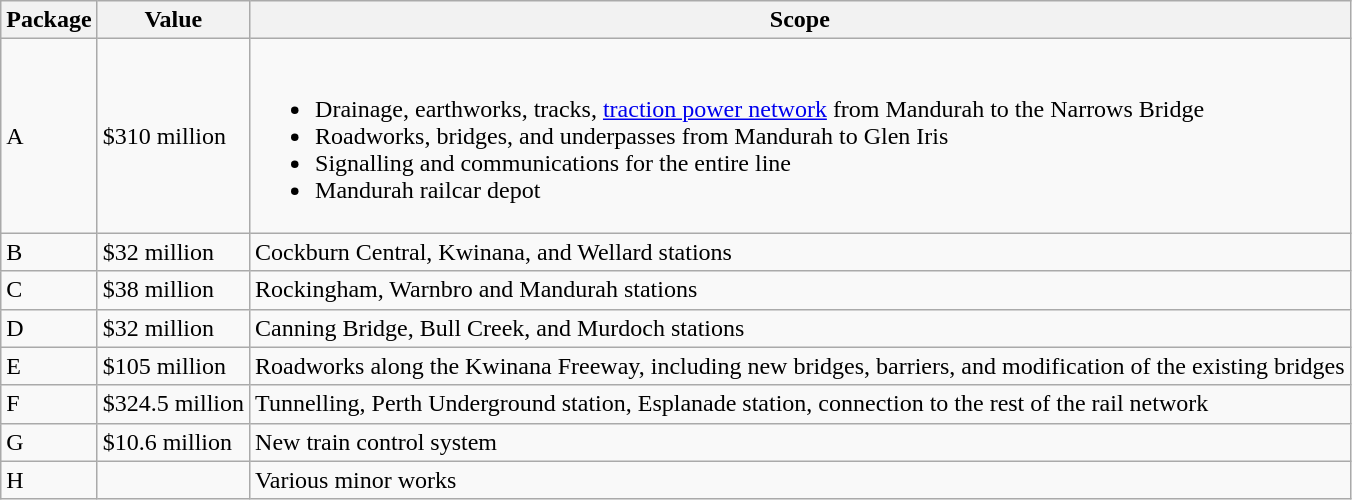<table class="wikitable">
<tr>
<th>Package</th>
<th>Value</th>
<th>Scope</th>
</tr>
<tr>
<td>A</td>
<td>$310 million</td>
<td><br><ul><li>Drainage, earthworks, tracks, <a href='#'>traction power network</a> from Mandurah to the Narrows Bridge</li><li>Roadworks, bridges, and underpasses from Mandurah to Glen Iris</li><li>Signalling and communications for the entire line</li><li>Mandurah railcar depot</li></ul></td>
</tr>
<tr>
<td>B</td>
<td>$32 million</td>
<td>Cockburn Central, Kwinana, and Wellard stations</td>
</tr>
<tr>
<td>C</td>
<td>$38 million</td>
<td>Rockingham, Warnbro and Mandurah stations</td>
</tr>
<tr>
<td>D</td>
<td>$32 million</td>
<td>Canning Bridge, Bull Creek, and Murdoch stations</td>
</tr>
<tr>
<td>E</td>
<td>$105 million</td>
<td>Roadworks along the Kwinana Freeway, including new bridges, barriers, and modification of the existing bridges</td>
</tr>
<tr>
<td>F</td>
<td>$324.5 million</td>
<td>Tunnelling, Perth Underground station, Esplanade station, connection to the rest of the rail network</td>
</tr>
<tr>
<td>G</td>
<td>$10.6 million</td>
<td>New train control system</td>
</tr>
<tr>
<td>H</td>
<td></td>
<td>Various minor works</td>
</tr>
</table>
